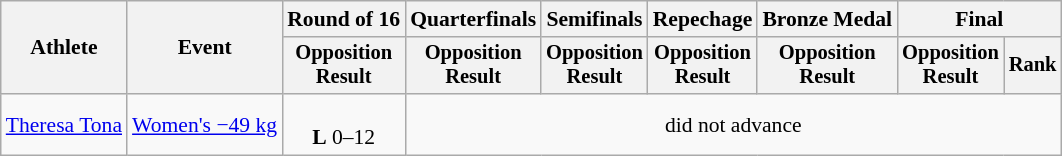<table class="wikitable" style="font-size:90%">
<tr>
<th rowspan=2>Athlete</th>
<th rowspan=2>Event</th>
<th>Round of 16</th>
<th>Quarterfinals</th>
<th>Semifinals</th>
<th>Repechage</th>
<th>Bronze Medal</th>
<th colspan=2>Final</th>
</tr>
<tr style="font-size:95%">
<th>Opposition<br>Result</th>
<th>Opposition<br>Result</th>
<th>Opposition<br>Result</th>
<th>Opposition<br>Result</th>
<th>Opposition<br>Result</th>
<th>Opposition<br>Result</th>
<th>Rank</th>
</tr>
<tr align=center>
<td align=left><a href='#'>Theresa Tona</a></td>
<td align=left><a href='#'>Women's −49 kg</a></td>
<td><br><strong>L</strong> 0–12 </td>
<td colspan=6>did not advance</td>
</tr>
</table>
